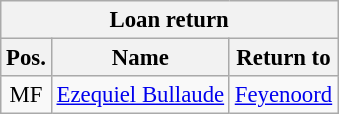<table class="wikitable" style="font-size:95%;">
<tr>
<th colspan="5">Loan return</th>
</tr>
<tr>
<th>Pos.</th>
<th>Name</th>
<th>Return to</th>
</tr>
<tr>
<td align="center">MF</td>
<td> <a href='#'>Ezequiel Bullaude</a></td>
<td> <a href='#'>Feyenoord</a></td>
</tr>
</table>
